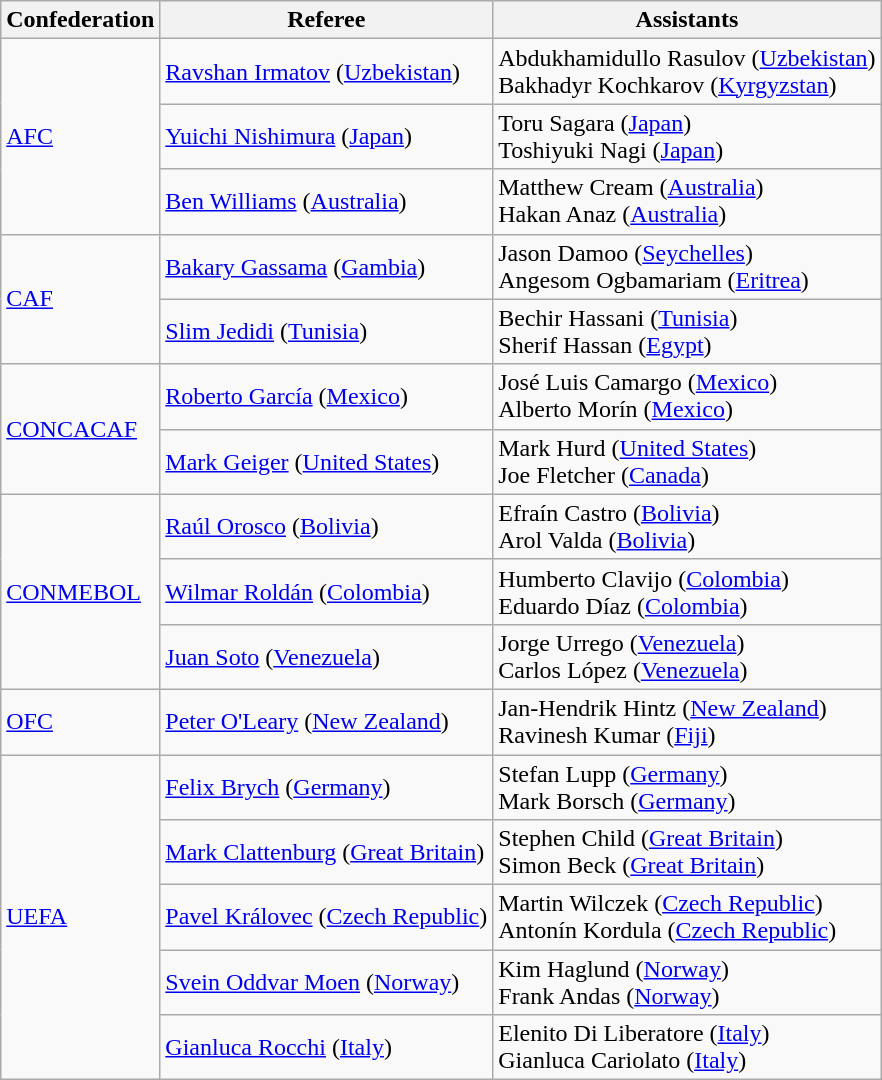<table class="wikitable">
<tr>
<th>Confederation</th>
<th>Referee</th>
<th>Assistants</th>
</tr>
<tr>
<td rowspan="3"><a href='#'>AFC</a></td>
<td><a href='#'>Ravshan Irmatov</a> (<a href='#'>Uzbekistan</a>)</td>
<td>Abdukhamidullo Rasulov  (<a href='#'>Uzbekistan</a>)<br>Bakhadyr Kochkarov (<a href='#'>Kyrgyzstan</a>)</td>
</tr>
<tr>
<td><a href='#'>Yuichi Nishimura</a> (<a href='#'>Japan</a>)</td>
<td>Toru Sagara (<a href='#'>Japan</a>)<br>Toshiyuki Nagi (<a href='#'>Japan</a>)</td>
</tr>
<tr>
<td><a href='#'>Ben Williams</a> (<a href='#'>Australia</a>)</td>
<td>Matthew Cream (<a href='#'>Australia</a>)<br>Hakan Anaz (<a href='#'>Australia</a>)</td>
</tr>
<tr>
<td rowspan="2"><a href='#'>CAF</a></td>
<td><a href='#'>Bakary Gassama</a> (<a href='#'>Gambia</a>)</td>
<td>Jason Damoo (<a href='#'>Seychelles</a>)<br>Angesom Ogbamariam (<a href='#'>Eritrea</a>)</td>
</tr>
<tr>
<td><a href='#'>Slim Jedidi</a>  (<a href='#'>Tunisia</a>)</td>
<td>Bechir Hassani (<a href='#'>Tunisia</a>)<br>Sherif Hassan (<a href='#'>Egypt</a>)</td>
</tr>
<tr>
<td rowspan="2"><a href='#'>CONCACAF</a></td>
<td><a href='#'>Roberto García</a> (<a href='#'>Mexico</a>)</td>
<td>José Luis Camargo (<a href='#'>Mexico</a>)<br>Alberto Morín (<a href='#'>Mexico</a>)</td>
</tr>
<tr>
<td><a href='#'>Mark Geiger</a> (<a href='#'>United States</a>)</td>
<td>Mark Hurd (<a href='#'>United States</a>)<br>Joe Fletcher (<a href='#'>Canada</a>)</td>
</tr>
<tr>
<td rowspan="3"><a href='#'>CONMEBOL</a></td>
<td><a href='#'>Raúl Orosco</a> (<a href='#'>Bolivia</a>)</td>
<td>Efraín Castro  (<a href='#'>Bolivia</a>)<br>Arol Valda  (<a href='#'>Bolivia</a>)</td>
</tr>
<tr>
<td><a href='#'>Wilmar Roldán</a> (<a href='#'>Colombia</a>)</td>
<td>Humberto Clavijo (<a href='#'>Colombia</a>)<br>Eduardo Díaz (<a href='#'>Colombia</a>)</td>
</tr>
<tr>
<td><a href='#'>Juan Soto</a> (<a href='#'>Venezuela</a>)</td>
<td>Jorge Urrego (<a href='#'>Venezuela</a>)<br>Carlos López (<a href='#'>Venezuela</a>)</td>
</tr>
<tr>
<td rowspan="1"><a href='#'>OFC</a></td>
<td><a href='#'>Peter O'Leary</a> (<a href='#'>New Zealand</a>)</td>
<td>Jan-Hendrik Hintz (<a href='#'>New Zealand</a>)<br>Ravinesh Kumar (<a href='#'>Fiji</a>)</td>
</tr>
<tr>
<td rowspan="5"><a href='#'>UEFA</a></td>
<td><a href='#'>Felix Brych</a> (<a href='#'>Germany</a>)</td>
<td>Stefan Lupp (<a href='#'>Germany</a>)<br>Mark Borsch (<a href='#'>Germany</a>)</td>
</tr>
<tr>
<td><a href='#'>Mark Clattenburg</a> (<a href='#'>Great Britain</a>)</td>
<td>Stephen Child (<a href='#'>Great Britain</a>)<br>Simon Beck (<a href='#'>Great Britain</a>)</td>
</tr>
<tr>
<td><a href='#'>Pavel Královec</a> (<a href='#'>Czech Republic</a>)</td>
<td>Martin Wilczek (<a href='#'>Czech Republic</a>)<br>Antonín Kordula (<a href='#'>Czech Republic</a>)</td>
</tr>
<tr>
<td><a href='#'>Svein Oddvar Moen</a> (<a href='#'>Norway</a>)</td>
<td>Kim Haglund (<a href='#'>Norway</a>)<br>Frank Andas (<a href='#'>Norway</a>)</td>
</tr>
<tr>
<td><a href='#'>Gianluca Rocchi</a> (<a href='#'>Italy</a>)</td>
<td>Elenito Di Liberatore (<a href='#'>Italy</a>)<br>Gianluca Cariolato (<a href='#'>Italy</a>)</td>
</tr>
</table>
